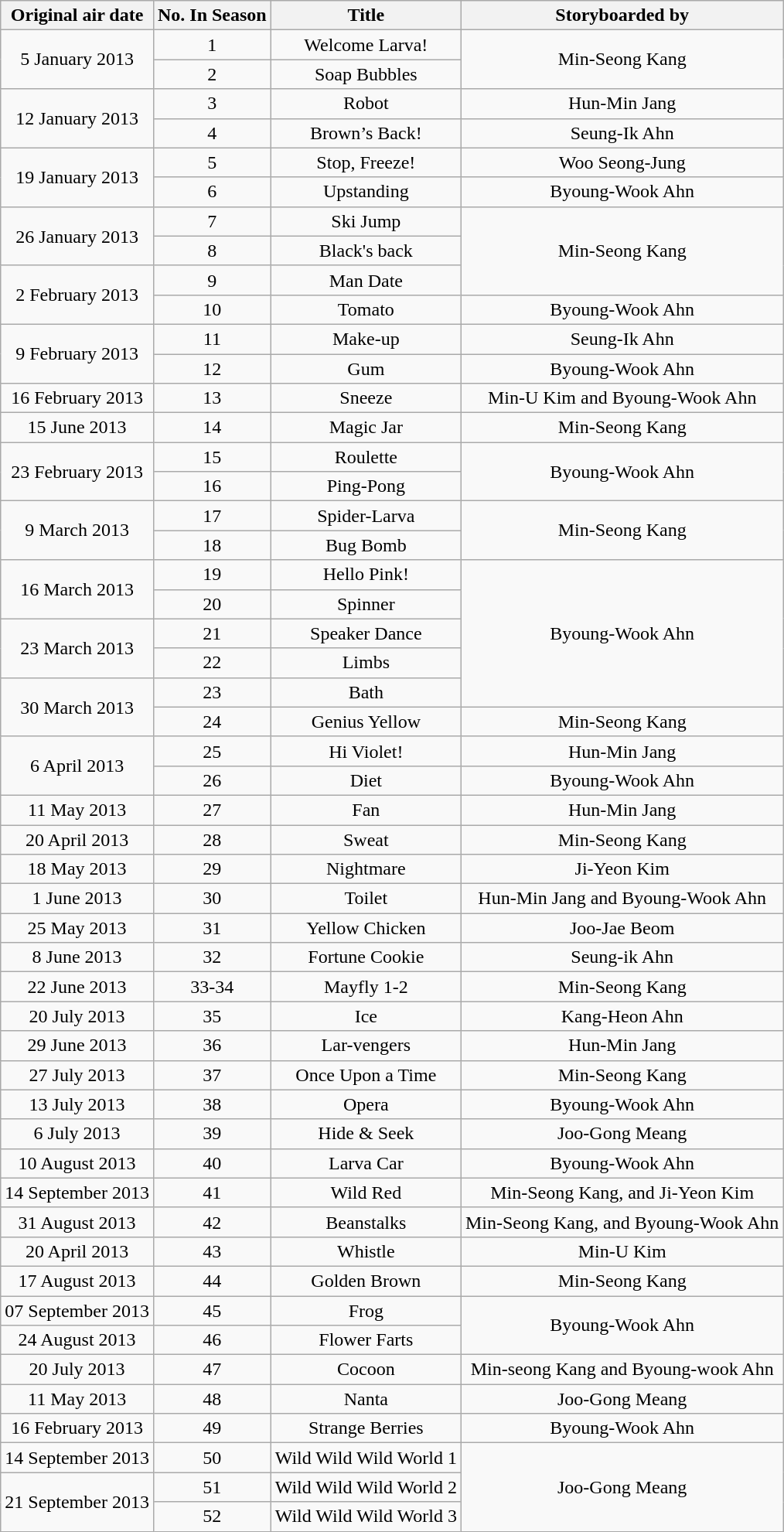<table class="wikitable" style="text-align:center">
<tr>
<th>Original air date</th>
<th>No. In Season</th>
<th>Title</th>
<th>Storyboarded by</th>
</tr>
<tr>
<td rowspan="2">5 January 2013</td>
<td>1</td>
<td>Welcome Larva!</td>
<td rowspan="2">Min-Seong Kang</td>
</tr>
<tr>
<td>2</td>
<td>Soap Bubbles</td>
</tr>
<tr>
<td rowspan="2">12 January 2013</td>
<td>3</td>
<td>Robot</td>
<td>Hun-Min Jang</td>
</tr>
<tr>
<td>4</td>
<td>Brown’s Back!</td>
<td>Seung-Ik Ahn</td>
</tr>
<tr>
<td rowspan="2">19 January 2013</td>
<td>5</td>
<td>Stop, Freeze!</td>
<td>Woo Seong-Jung</td>
</tr>
<tr>
<td>6</td>
<td>Upstanding</td>
<td>Byoung-Wook Ahn</td>
</tr>
<tr>
<td rowspan="2">26 January 2013</td>
<td>7</td>
<td>Ski Jump</td>
<td rowspan="3">Min-Seong Kang</td>
</tr>
<tr>
<td>8</td>
<td>Black's back</td>
</tr>
<tr>
<td rowspan="2">2 February 2013</td>
<td>9</td>
<td>Man Date</td>
</tr>
<tr>
<td>10</td>
<td>Tomato</td>
<td>Byoung-Wook Ahn</td>
</tr>
<tr>
<td rowspan="2">9 February 2013</td>
<td>11</td>
<td>Make-up</td>
<td>Seung-Ik Ahn</td>
</tr>
<tr>
<td>12</td>
<td>Gum</td>
<td>Byoung-Wook Ahn</td>
</tr>
<tr>
<td>16 February 2013</td>
<td>13</td>
<td>Sneeze</td>
<td>Min-U Kim and Byoung-Wook Ahn</td>
</tr>
<tr>
<td>15 June 2013</td>
<td>14</td>
<td>Magic Jar</td>
<td>Min-Seong Kang</td>
</tr>
<tr>
<td rowspan="2">23 February 2013</td>
<td>15</td>
<td>Roulette</td>
<td rowspan="2">Byoung-Wook Ahn</td>
</tr>
<tr>
<td>16</td>
<td>Ping-Pong</td>
</tr>
<tr>
<td rowspan="2">9 March 2013</td>
<td>17</td>
<td>Spider-Larva</td>
<td rowspan="2">Min-Seong Kang</td>
</tr>
<tr>
<td>18</td>
<td>Bug Bomb</td>
</tr>
<tr>
<td rowspan="2">16 March 2013</td>
<td>19</td>
<td>Hello Pink!</td>
<td rowspan="5">Byoung-Wook Ahn</td>
</tr>
<tr>
<td>20</td>
<td>Spinner</td>
</tr>
<tr>
<td rowspan="2">23 March 2013</td>
<td>21</td>
<td>Speaker Dance</td>
</tr>
<tr>
<td>22</td>
<td>Limbs</td>
</tr>
<tr>
<td rowspan="2">30 March 2013</td>
<td>23</td>
<td>Bath</td>
</tr>
<tr>
<td>24</td>
<td>Genius Yellow</td>
<td>Min-Seong Kang</td>
</tr>
<tr>
<td rowspan="2">6 April 2013</td>
<td>25</td>
<td>Hi Violet!</td>
<td>Hun-Min Jang</td>
</tr>
<tr>
<td>26</td>
<td>Diet</td>
<td>Byoung-Wook Ahn</td>
</tr>
<tr>
<td>11 May 2013</td>
<td>27</td>
<td>Fan</td>
<td>Hun-Min Jang</td>
</tr>
<tr>
<td>20 April 2013</td>
<td>28</td>
<td>Sweat</td>
<td>Min-Seong Kang</td>
</tr>
<tr>
<td>18 May 2013</td>
<td>29</td>
<td>Nightmare</td>
<td>Ji-Yeon Kim</td>
</tr>
<tr>
<td>1 June 2013</td>
<td>30</td>
<td>Toilet</td>
<td>Hun-Min Jang and Byoung-Wook Ahn</td>
</tr>
<tr>
<td>25 May 2013</td>
<td>31</td>
<td>Yellow Chicken</td>
<td>Joo-Jae Beom</td>
</tr>
<tr>
<td>8 June 2013</td>
<td>32</td>
<td>Fortune Cookie</td>
<td>Seung-ik Ahn</td>
</tr>
<tr>
<td>22 June 2013</td>
<td>33-34</td>
<td>Mayfly 1-2</td>
<td>Min-Seong Kang</td>
</tr>
<tr>
<td>20 July 2013</td>
<td>35</td>
<td>Ice</td>
<td>Kang-Heon Ahn</td>
</tr>
<tr>
<td>29 June 2013</td>
<td>36</td>
<td>Lar-vengers</td>
<td>Hun-Min Jang</td>
</tr>
<tr>
<td>27 July 2013</td>
<td>37</td>
<td>Once Upon a Time</td>
<td>Min-Seong Kang</td>
</tr>
<tr>
<td>13 July 2013</td>
<td>38</td>
<td>Opera</td>
<td>Byoung-Wook Ahn</td>
</tr>
<tr>
<td>6 July 2013</td>
<td>39</td>
<td>Hide & Seek</td>
<td>Joo-Gong Meang</td>
</tr>
<tr>
<td>10 August 2013</td>
<td>40</td>
<td>Larva Car</td>
<td>Byoung-Wook Ahn</td>
</tr>
<tr>
<td>14 September 2013</td>
<td>41</td>
<td>Wild Red</td>
<td>Min-Seong Kang, and Ji-Yeon Kim</td>
</tr>
<tr>
<td>31 August 2013</td>
<td>42</td>
<td>Beanstalks</td>
<td>Min-Seong Kang, and Byoung-Wook Ahn</td>
</tr>
<tr>
<td>20 April 2013</td>
<td>43</td>
<td>Whistle</td>
<td>Min-U Kim</td>
</tr>
<tr>
<td>17 August 2013</td>
<td>44</td>
<td>Golden Brown</td>
<td>Min-Seong Kang</td>
</tr>
<tr>
<td>07 September 2013</td>
<td>45</td>
<td>Frog</td>
<td rowspan="2">Byoung-Wook Ahn</td>
</tr>
<tr>
<td>24 August 2013</td>
<td>46</td>
<td>Flower Farts</td>
</tr>
<tr>
<td>20 July 2013</td>
<td>47</td>
<td>Cocoon</td>
<td>Min-seong Kang and Byoung-wook Ahn</td>
</tr>
<tr>
<td>11 May 2013</td>
<td>48</td>
<td>Nanta</td>
<td>Joo-Gong Meang</td>
</tr>
<tr>
<td>16 February 2013</td>
<td>49</td>
<td>Strange Berries</td>
<td>Byoung-Wook Ahn</td>
</tr>
<tr>
<td>14 September 2013</td>
<td>50</td>
<td>Wild Wild Wild World 1</td>
<td rowspan="3">Joo-Gong Meang</td>
</tr>
<tr>
<td rowspan="2">21 September 2013</td>
<td>51</td>
<td>Wild Wild Wild World 2</td>
</tr>
<tr>
<td>52</td>
<td>Wild Wild Wild World 3</td>
</tr>
</table>
